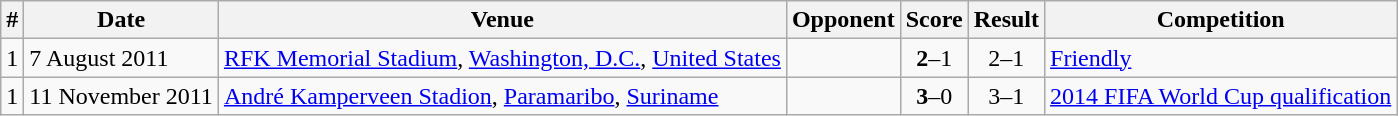<table class="wikitable">
<tr>
<th>#</th>
<th>Date</th>
<th>Venue</th>
<th>Opponent</th>
<th>Score</th>
<th>Result</th>
<th>Competition</th>
</tr>
<tr>
<td>1</td>
<td>7 August 2011</td>
<td><a href='#'>RFK Memorial Stadium</a>, <a href='#'>Washington, D.C.</a>, <a href='#'>United States</a></td>
<td></td>
<td align=center><strong>2</strong>–1</td>
<td align=center>2–1</td>
<td><a href='#'>Friendly</a></td>
</tr>
<tr>
<td>1</td>
<td>11 November 2011</td>
<td><a href='#'>André Kamperveen Stadion</a>, <a href='#'>Paramaribo</a>, <a href='#'>Suriname</a></td>
<td></td>
<td align=center><strong>3</strong>–0</td>
<td align=center>3–1</td>
<td><a href='#'>2014 FIFA World Cup qualification</a></td>
</tr>
</table>
